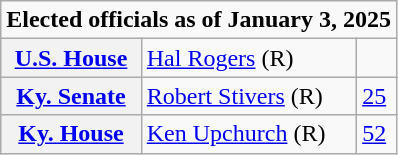<table class=wikitable>
<tr>
<td colspan="3"><strong>Elected officials as of January 3, 2025</strong></td>
</tr>
<tr>
<th scope=row><a href='#'>U.S. House</a></th>
<td><a href='#'>Hal Rogers</a> (R)</td>
<td></td>
</tr>
<tr>
<th scope=row><a href='#'>Ky. Senate</a></th>
<td><a href='#'>Robert Stivers</a> (R)</td>
<td><a href='#'>25</a></td>
</tr>
<tr>
<th scope=row><a href='#'>Ky. House</a></th>
<td><a href='#'>Ken Upchurch</a> (R)</td>
<td><a href='#'>52</a></td>
</tr>
</table>
